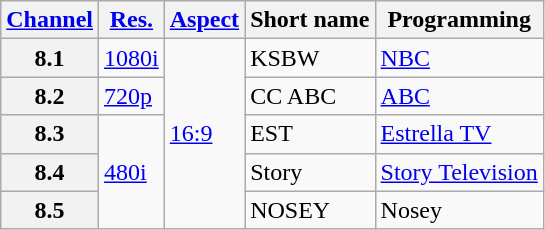<table class="wikitable">
<tr>
<th scope = "col"><a href='#'>Channel</a></th>
<th scope = "col"><a href='#'>Res.</a></th>
<th scope = "col"><a href='#'>Aspect</a></th>
<th scope = "col">Short name</th>
<th scope = "col">Programming</th>
</tr>
<tr>
<th scope = "row">8.1</th>
<td><a href='#'>1080i</a></td>
<td rowspan=5><a href='#'>16:9</a></td>
<td>KSBW</td>
<td><a href='#'>NBC</a></td>
</tr>
<tr>
<th scope = "row">8.2</th>
<td><a href='#'>720p</a></td>
<td>CC ABC</td>
<td><a href='#'>ABC</a></td>
</tr>
<tr>
<th scope = "row">8.3</th>
<td rowspan=3><a href='#'>480i</a></td>
<td>EST</td>
<td><a href='#'>Estrella TV</a></td>
</tr>
<tr>
<th scope = "row">8.4</th>
<td>Story</td>
<td><a href='#'>Story Television</a></td>
</tr>
<tr>
<th scope = "row">8.5</th>
<td>NOSEY</td>
<td>Nosey</td>
</tr>
</table>
